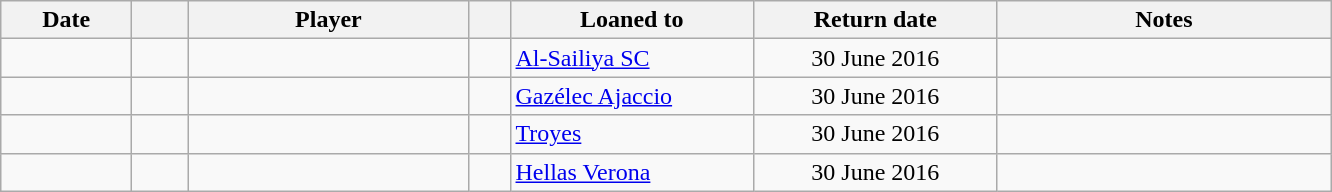<table class="wikitable sortable">
<tr>
<th style="width:80px;">Date</th>
<th style="width:30px;"></th>
<th style="width:180px;">Player</th>
<th style="width:20px;"></th>
<th style="width:155px;">Loaned to</th>
<th style="width:155px;" class="unsortable">Return date</th>
<th style="width:215px;" class="unsortable">Notes</th>
</tr>
<tr>
<td></td>
<td align=center></td>
<td> </td>
<td></td>
<td> <a href='#'>Al-Sailiya SC</a></td>
<td align=center>30 June 2016</td>
<td align=center></td>
</tr>
<tr>
<td></td>
<td align=center></td>
<td> </td>
<td></td>
<td> <a href='#'>Gazélec Ajaccio</a></td>
<td align=center>30 June 2016</td>
<td align=center></td>
</tr>
<tr>
<td></td>
<td align=center></td>
<td> </td>
<td></td>
<td> <a href='#'>Troyes</a></td>
<td align=center>30 June 2016</td>
<td align=center></td>
</tr>
<tr>
<td></td>
<td align=center></td>
<td> </td>
<td></td>
<td> <a href='#'>Hellas Verona</a></td>
<td align=center>30 June 2016</td>
<td align=center></td>
</tr>
</table>
